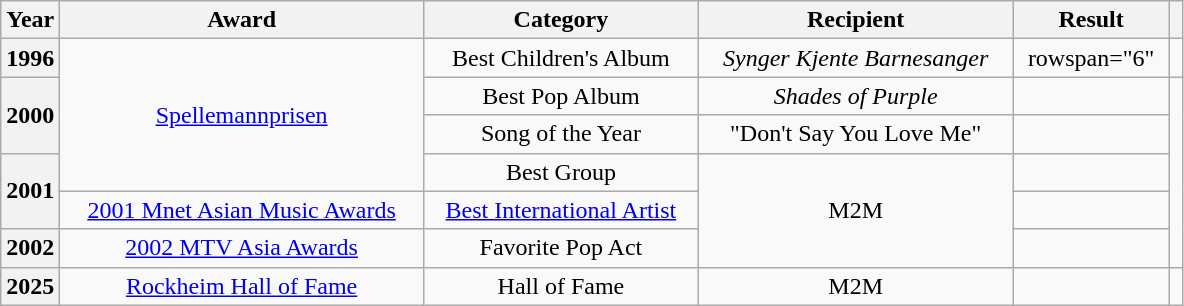<table class="wikitable plainrowheaders unsortable" style="text-align:center">
<tr>
<th style="width:5%;">Year</th>
<th>Award</th>
<th>Category</th>
<th>Recipient</th>
<th>Result</th>
<th></th>
</tr>
<tr>
<th scope="row">1996</th>
<td rowspan="4"><a href='#'>Spellemannprisen</a></td>
<td>Best Children's Album</td>
<td><em>Synger Kjente Barnesanger</em></td>
<td>rowspan="6" </td>
<td></td>
</tr>
<tr>
<th scope="row" rowspan="2">2000</th>
<td>Best Pop Album</td>
<td><em>Shades of Purple</em></td>
<td></td>
</tr>
<tr>
<td>Song of the Year</td>
<td>"Don't Say You Love Me"</td>
<td></td>
</tr>
<tr>
<th scope="row" rowspan="2">2001</th>
<td>Best Group</td>
<td rowspan="3">M2M</td>
<td></td>
</tr>
<tr>
<td><a href='#'>2001 Mnet Asian Music Awards</a></td>
<td><a href='#'>Best International Artist</a></td>
<td></td>
</tr>
<tr>
<th scope="row">2002</th>
<td><a href='#'>2002 MTV Asia Awards</a></td>
<td>Favorite Pop Act</td>
<td></td>
</tr>
<tr>
<th scope="row">2025</th>
<td><a href='#'>Rockheim Hall of Fame</a></td>
<td>Hall of Fame</td>
<td>M2M</td>
<td></td>
<td></td>
</tr>
</table>
